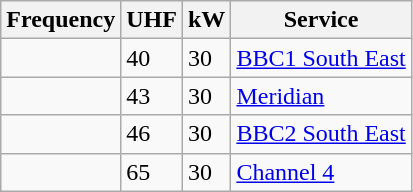<table class="wikitable sortable">
<tr>
<th>Frequency</th>
<th>UHF</th>
<th>kW</th>
<th>Service</th>
</tr>
<tr>
<td></td>
<td>40</td>
<td>30</td>
<td><a href='#'>BBC1 South East</a></td>
</tr>
<tr>
<td></td>
<td>43</td>
<td>30</td>
<td><a href='#'>Meridian</a></td>
</tr>
<tr>
<td></td>
<td>46</td>
<td>30</td>
<td><a href='#'>BBC2 South East</a></td>
</tr>
<tr>
<td></td>
<td>65</td>
<td>30</td>
<td><a href='#'>Channel 4</a></td>
</tr>
</table>
